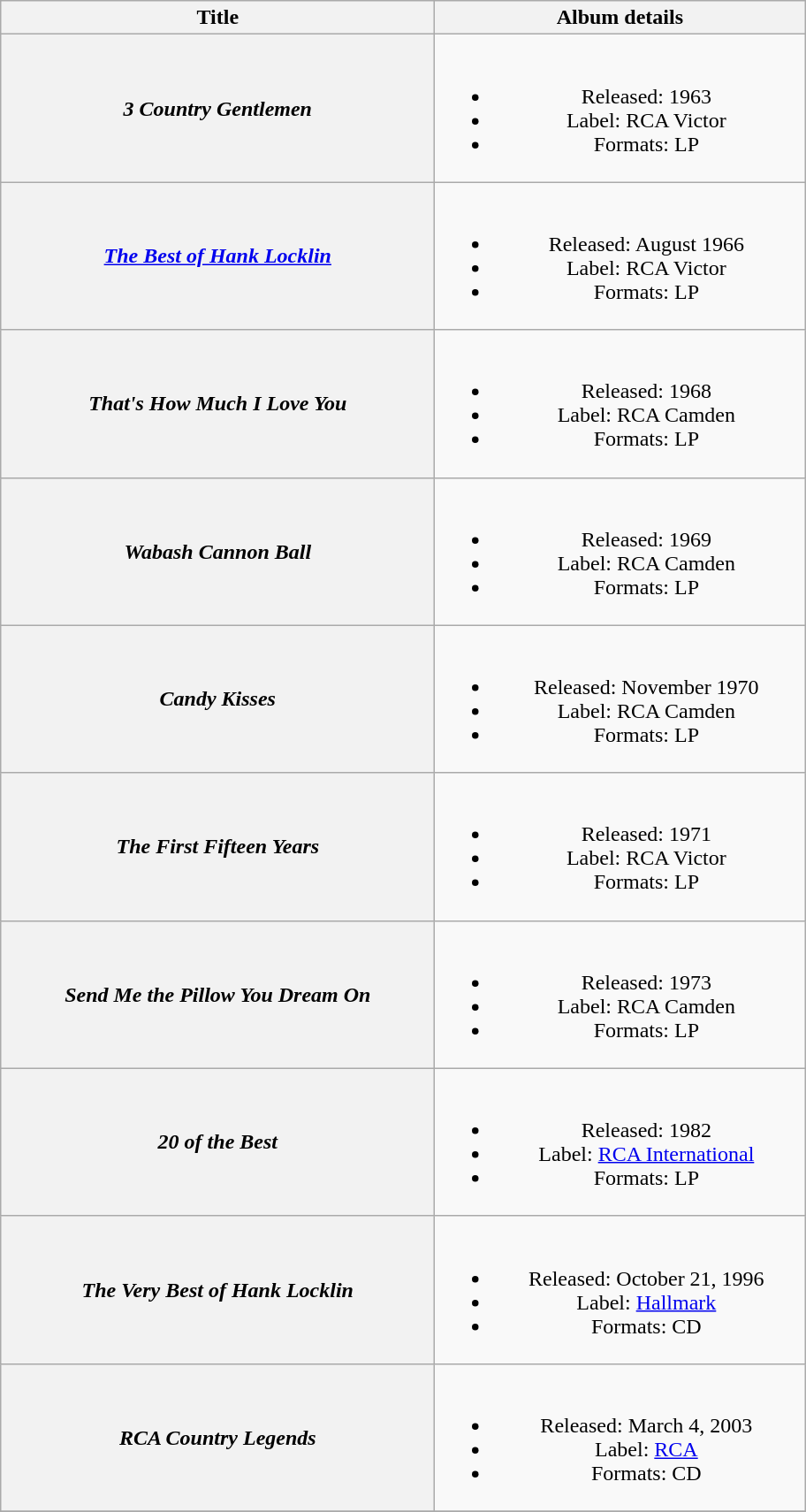<table class="wikitable plainrowheaders" style="text-align:center;">
<tr>
<th scope="col" style="width:20em;">Title</th>
<th scope="col" style="width:17em;">Album details</th>
</tr>
<tr>
<th scope="row"><em>3 Country Gentlemen</em><br></th>
<td><br><ul><li>Released: 1963</li><li>Label: RCA Victor</li><li>Formats: LP</li></ul></td>
</tr>
<tr>
<th scope="row"><em><a href='#'>The Best of Hank Locklin</a></em></th>
<td><br><ul><li>Released: August 1966</li><li>Label: RCA Victor</li><li>Formats: LP</li></ul></td>
</tr>
<tr>
<th scope="row"><em>That's How Much I Love You</em></th>
<td><br><ul><li>Released: 1968</li><li>Label: RCA Camden</li><li>Formats: LP</li></ul></td>
</tr>
<tr>
<th scope="row"><em>Wabash Cannon Ball</em></th>
<td><br><ul><li>Released: 1969</li><li>Label: RCA Camden</li><li>Formats: LP</li></ul></td>
</tr>
<tr>
<th scope="row"><em>Candy Kisses</em></th>
<td><br><ul><li>Released: November 1970</li><li>Label: RCA Camden</li><li>Formats: LP</li></ul></td>
</tr>
<tr>
<th scope="row"><em>The First Fifteen Years</em></th>
<td><br><ul><li>Released: 1971</li><li>Label: RCA Victor</li><li>Formats: LP</li></ul></td>
</tr>
<tr>
<th scope="row"><em>Send Me the Pillow You Dream On</em></th>
<td><br><ul><li>Released: 1973</li><li>Label: RCA Camden</li><li>Formats: LP</li></ul></td>
</tr>
<tr>
<th scope="row"><em>20 of the Best</em></th>
<td><br><ul><li>Released: 1982</li><li>Label: <a href='#'>RCA International</a></li><li>Formats: LP</li></ul></td>
</tr>
<tr>
<th scope="row"><em>The Very Best of Hank Locklin</em></th>
<td><br><ul><li>Released: October 21, 1996</li><li>Label: <a href='#'>Hallmark</a></li><li>Formats: CD</li></ul></td>
</tr>
<tr>
<th scope="row"><em>RCA Country Legends</em></th>
<td><br><ul><li>Released: March 4, 2003</li><li>Label: <a href='#'>RCA</a></li><li>Formats: CD</li></ul></td>
</tr>
<tr>
</tr>
</table>
